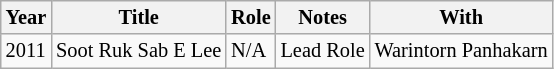<table class="wikitable" style="font-size: 85%;">
<tr>
<th>Year</th>
<th>Title</th>
<th>Role</th>
<th>Notes</th>
<th>With</th>
</tr>
<tr>
<td>2011</td>
<td>Soot Ruk Sab E Lee</td>
<td>N/A</td>
<td>Lead Role</td>
<td>Warintorn Panhakarn</td>
</tr>
</table>
